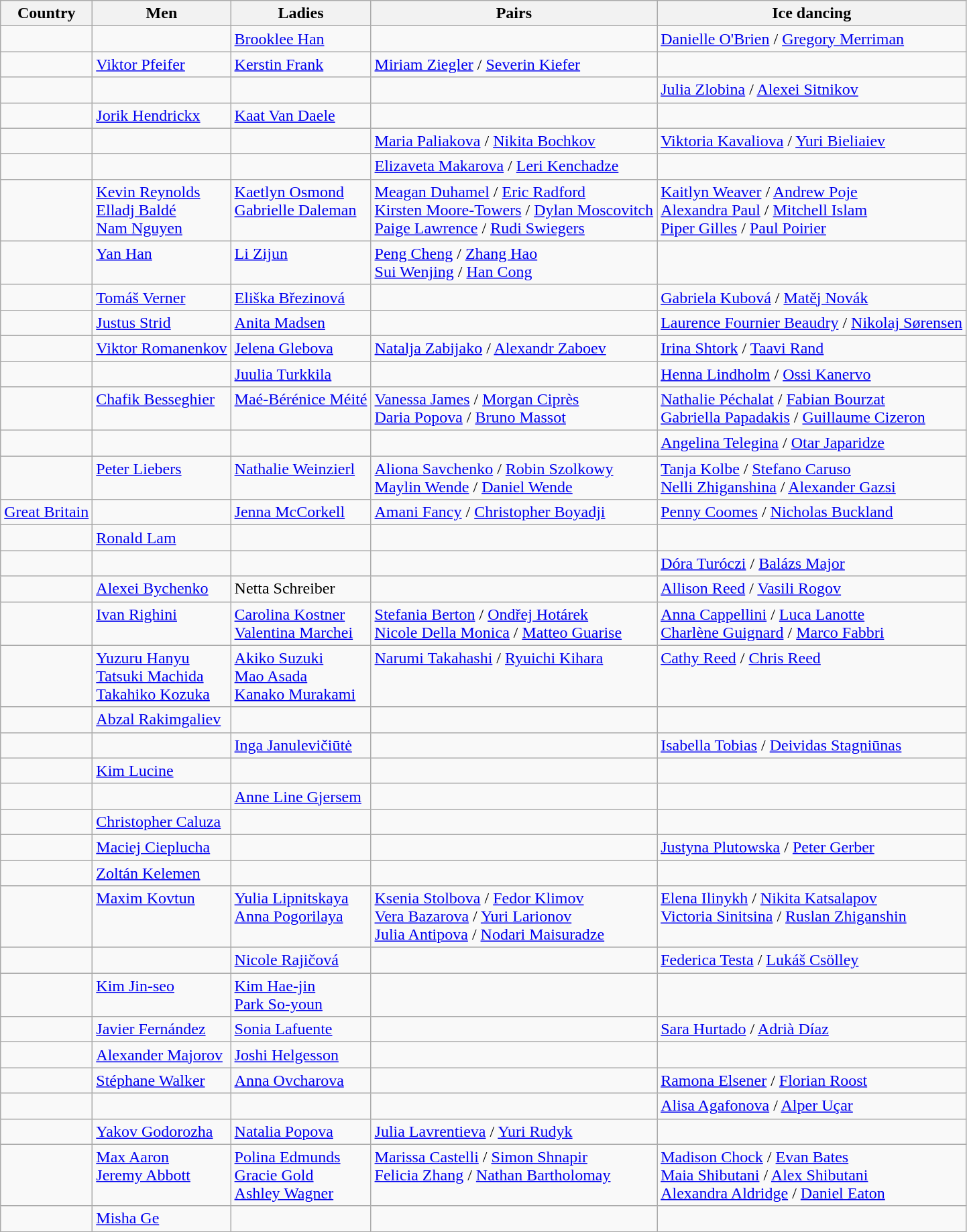<table class="wikitable">
<tr>
<th>Country</th>
<th>Men</th>
<th>Ladies</th>
<th>Pairs</th>
<th>Ice dancing</th>
</tr>
<tr valign="top">
<td></td>
<td></td>
<td><a href='#'>Brooklee Han</a></td>
<td></td>
<td><a href='#'>Danielle O'Brien</a> / <a href='#'>Gregory Merriman</a></td>
</tr>
<tr valign="top">
<td></td>
<td><a href='#'>Viktor Pfeifer</a></td>
<td><a href='#'>Kerstin Frank</a></td>
<td><a href='#'>Miriam Ziegler</a> / <a href='#'>Severin Kiefer</a></td>
<td></td>
</tr>
<tr valign="top">
<td></td>
<td></td>
<td></td>
<td></td>
<td><a href='#'>Julia Zlobina</a> / <a href='#'>Alexei Sitnikov</a></td>
</tr>
<tr valign="top">
<td></td>
<td><a href='#'>Jorik Hendrickx</a></td>
<td><a href='#'>Kaat Van Daele</a></td>
<td></td>
<td></td>
</tr>
<tr valign="top">
<td></td>
<td></td>
<td></td>
<td><a href='#'>Maria Paliakova</a> / <a href='#'>Nikita Bochkov</a></td>
<td><a href='#'>Viktoria Kavaliova</a> / <a href='#'>Yuri Bieliaiev</a></td>
</tr>
<tr valign="top">
<td></td>
<td></td>
<td></td>
<td><a href='#'>Elizaveta Makarova</a> / <a href='#'>Leri Kenchadze</a></td>
<td></td>
</tr>
<tr valign="top">
<td></td>
<td><a href='#'>Kevin Reynolds</a> <br> <a href='#'>Elladj Baldé</a> <br> <a href='#'>Nam Nguyen</a></td>
<td><a href='#'>Kaetlyn Osmond</a> <br> <a href='#'>Gabrielle Daleman</a></td>
<td><a href='#'>Meagan Duhamel</a> / <a href='#'>Eric Radford</a> <br> <a href='#'>Kirsten Moore-Towers</a> / <a href='#'>Dylan Moscovitch</a> <br> <a href='#'>Paige Lawrence</a> / <a href='#'>Rudi Swiegers</a></td>
<td><a href='#'>Kaitlyn Weaver</a> / <a href='#'>Andrew Poje</a> <br> <a href='#'>Alexandra Paul</a> / <a href='#'>Mitchell Islam</a> <br> <a href='#'>Piper Gilles</a> / <a href='#'>Paul Poirier</a></td>
</tr>
<tr valign="top">
<td></td>
<td><a href='#'>Yan Han</a></td>
<td><a href='#'>Li Zijun</a></td>
<td><a href='#'>Peng Cheng</a> / <a href='#'>Zhang Hao</a> <br> <a href='#'>Sui Wenjing</a> / <a href='#'>Han Cong</a></td>
<td></td>
</tr>
<tr valign="top">
<td></td>
<td><a href='#'>Tomáš Verner</a></td>
<td><a href='#'>Eliška Březinová</a></td>
<td></td>
<td><a href='#'>Gabriela Kubová</a> / <a href='#'>Matěj Novák</a></td>
</tr>
<tr valign="top">
<td></td>
<td><a href='#'>Justus Strid</a></td>
<td><a href='#'>Anita Madsen</a></td>
<td></td>
<td><a href='#'>Laurence Fournier Beaudry</a> / <a href='#'>Nikolaj Sørensen</a></td>
</tr>
<tr valign="top">
<td></td>
<td><a href='#'>Viktor Romanenkov</a></td>
<td><a href='#'>Jelena Glebova</a></td>
<td><a href='#'>Natalja Zabijako</a> / <a href='#'>Alexandr Zaboev</a></td>
<td><a href='#'>Irina Shtork</a> / <a href='#'>Taavi Rand</a></td>
</tr>
<tr valign="top">
<td></td>
<td></td>
<td><a href='#'>Juulia Turkkila</a></td>
<td></td>
<td><a href='#'>Henna Lindholm</a> / <a href='#'>Ossi Kanervo</a></td>
</tr>
<tr valign="top">
<td></td>
<td><a href='#'>Chafik Besseghier</a></td>
<td><a href='#'>Maé-Bérénice Méité</a></td>
<td><a href='#'>Vanessa James</a> / <a href='#'>Morgan Ciprès</a> <br> <a href='#'>Daria Popova</a> / <a href='#'>Bruno Massot</a></td>
<td><a href='#'>Nathalie Péchalat</a> / <a href='#'>Fabian Bourzat</a> <br> <a href='#'>Gabriella Papadakis</a> / <a href='#'>Guillaume Cizeron</a></td>
</tr>
<tr valign="top">
<td></td>
<td></td>
<td></td>
<td></td>
<td><a href='#'>Angelina Telegina</a> / <a href='#'>Otar Japaridze</a></td>
</tr>
<tr valign="top">
<td></td>
<td><a href='#'>Peter Liebers</a></td>
<td><a href='#'>Nathalie Weinzierl</a></td>
<td><a href='#'>Aliona Savchenko</a> / <a href='#'>Robin Szolkowy</a> <br> <a href='#'>Maylin Wende</a> / <a href='#'>Daniel Wende</a></td>
<td><a href='#'>Tanja Kolbe</a> / <a href='#'>Stefano Caruso</a> <br> <a href='#'>Nelli Zhiganshina</a> / <a href='#'>Alexander Gazsi</a></td>
</tr>
<tr valign="top">
<td> <a href='#'>Great Britain</a></td>
<td></td>
<td><a href='#'>Jenna McCorkell</a></td>
<td><a href='#'>Amani Fancy</a> / <a href='#'>Christopher Boyadji</a></td>
<td><a href='#'>Penny Coomes</a> / <a href='#'>Nicholas Buckland</a></td>
</tr>
<tr valign="top">
<td></td>
<td><a href='#'>Ronald Lam</a></td>
<td></td>
<td></td>
<td></td>
</tr>
<tr valign="top">
<td></td>
<td></td>
<td></td>
<td></td>
<td><a href='#'>Dóra Turóczi</a> / <a href='#'>Balázs Major</a></td>
</tr>
<tr valign="top">
<td></td>
<td><a href='#'>Alexei Bychenko</a></td>
<td>Netta Schreiber</td>
<td></td>
<td><a href='#'>Allison Reed</a> / <a href='#'>Vasili Rogov</a></td>
</tr>
<tr valign="top">
<td></td>
<td><a href='#'>Ivan Righini</a></td>
<td><a href='#'>Carolina Kostner</a> <br> <a href='#'>Valentina Marchei</a></td>
<td><a href='#'>Stefania Berton</a> / <a href='#'>Ondřej Hotárek</a> <br> <a href='#'>Nicole Della Monica</a> / <a href='#'>Matteo Guarise</a></td>
<td><a href='#'>Anna Cappellini</a> / <a href='#'>Luca Lanotte</a> <br> <a href='#'>Charlène Guignard</a> / <a href='#'>Marco Fabbri</a></td>
</tr>
<tr valign="top">
<td></td>
<td><a href='#'>Yuzuru Hanyu</a> <br> <a href='#'>Tatsuki Machida</a> <br> <a href='#'>Takahiko Kozuka</a></td>
<td><a href='#'>Akiko Suzuki</a> <br> <a href='#'>Mao Asada</a> <br> <a href='#'>Kanako Murakami</a></td>
<td><a href='#'>Narumi Takahashi</a> / <a href='#'>Ryuichi Kihara</a></td>
<td><a href='#'>Cathy Reed</a> / <a href='#'>Chris Reed</a></td>
</tr>
<tr valign="top">
<td></td>
<td><a href='#'>Abzal Rakimgaliev</a></td>
<td></td>
<td></td>
<td></td>
</tr>
<tr valign="top">
<td></td>
<td></td>
<td><a href='#'>Inga Janulevičiūtė</a></td>
<td></td>
<td><a href='#'>Isabella Tobias</a> / <a href='#'>Deividas Stagniūnas</a></td>
</tr>
<tr valign="top">
<td></td>
<td><a href='#'>Kim Lucine</a></td>
<td></td>
<td></td>
<td></td>
</tr>
<tr valign="top">
<td></td>
<td></td>
<td><a href='#'>Anne Line Gjersem</a></td>
<td></td>
<td></td>
</tr>
<tr valign="top">
<td></td>
<td><a href='#'>Christopher Caluza</a></td>
<td></td>
<td></td>
<td></td>
</tr>
<tr valign="top">
<td></td>
<td><a href='#'>Maciej Cieplucha</a></td>
<td></td>
<td></td>
<td><a href='#'>Justyna Plutowska</a> / <a href='#'>Peter Gerber</a></td>
</tr>
<tr valign="top">
<td></td>
<td><a href='#'>Zoltán Kelemen</a></td>
<td></td>
<td></td>
<td></td>
</tr>
<tr valign="top">
<td></td>
<td><a href='#'>Maxim Kovtun</a></td>
<td><a href='#'>Yulia Lipnitskaya</a> <br> <a href='#'>Anna Pogorilaya</a></td>
<td><a href='#'>Ksenia Stolbova</a> / <a href='#'>Fedor Klimov</a> <br> <a href='#'>Vera Bazarova</a> / <a href='#'>Yuri Larionov</a> <br> <a href='#'>Julia Antipova</a> / <a href='#'>Nodari Maisuradze</a></td>
<td><a href='#'>Elena Ilinykh</a> / <a href='#'>Nikita Katsalapov</a> <br> <a href='#'>Victoria Sinitsina</a> / <a href='#'>Ruslan Zhiganshin</a></td>
</tr>
<tr valign="top">
<td></td>
<td></td>
<td><a href='#'>Nicole Rajičová</a></td>
<td></td>
<td><a href='#'>Federica Testa</a> / <a href='#'>Lukáš Csölley</a></td>
</tr>
<tr valign="top">
<td></td>
<td><a href='#'>Kim Jin-seo</a></td>
<td><a href='#'>Kim Hae-jin</a> <br> <a href='#'>Park So-youn</a></td>
<td></td>
<td></td>
</tr>
<tr valign="top">
<td></td>
<td><a href='#'>Javier Fernández</a></td>
<td><a href='#'>Sonia Lafuente</a></td>
<td></td>
<td><a href='#'>Sara Hurtado</a> / <a href='#'>Adrià Díaz</a></td>
</tr>
<tr valign="top">
<td></td>
<td><a href='#'>Alexander Majorov</a></td>
<td><a href='#'>Joshi Helgesson</a></td>
<td></td>
<td></td>
</tr>
<tr valign="top">
<td></td>
<td><a href='#'>Stéphane Walker</a></td>
<td><a href='#'>Anna Ovcharova</a></td>
<td></td>
<td><a href='#'>Ramona Elsener</a> / <a href='#'>Florian Roost</a></td>
</tr>
<tr valign="top">
<td></td>
<td></td>
<td></td>
<td></td>
<td><a href='#'>Alisa Agafonova</a> / <a href='#'>Alper Uçar</a></td>
</tr>
<tr valign="top">
<td></td>
<td><a href='#'>Yakov Godorozha</a></td>
<td><a href='#'>Natalia Popova</a></td>
<td><a href='#'>Julia Lavrentieva</a> / <a href='#'>Yuri Rudyk</a></td>
<td></td>
</tr>
<tr valign="top">
<td></td>
<td><a href='#'>Max Aaron</a> <br> <a href='#'>Jeremy Abbott</a></td>
<td><a href='#'>Polina Edmunds</a> <br> <a href='#'>Gracie Gold</a> <br> <a href='#'>Ashley Wagner</a></td>
<td><a href='#'>Marissa Castelli</a> / <a href='#'>Simon Shnapir</a> <br> <a href='#'>Felicia Zhang</a> / <a href='#'>Nathan Bartholomay</a></td>
<td><a href='#'>Madison Chock</a> / <a href='#'>Evan Bates</a> <br> <a href='#'>Maia Shibutani</a> / <a href='#'>Alex Shibutani</a> <br> <a href='#'>Alexandra Aldridge</a> / <a href='#'>Daniel Eaton</a></td>
</tr>
<tr valign="top">
<td></td>
<td><a href='#'>Misha Ge</a></td>
<td></td>
<td></td>
<td></td>
</tr>
</table>
